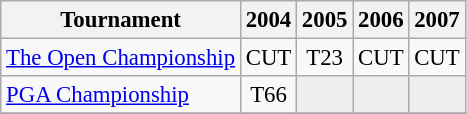<table class="wikitable" style="font-size:95%;text-align:center;">
<tr>
<th>Tournament</th>
<th>2004</th>
<th>2005</th>
<th>2006</th>
<th>2007</th>
</tr>
<tr>
<td align=left><a href='#'>The Open Championship</a></td>
<td>CUT</td>
<td>T23</td>
<td>CUT</td>
<td>CUT</td>
</tr>
<tr>
<td align=left><a href='#'>PGA Championship</a></td>
<td>T66</td>
<td style="background:#eeeeee;"></td>
<td style="background:#eeeeee;"></td>
<td style="background:#eeeeee;"></td>
</tr>
<tr>
</tr>
</table>
